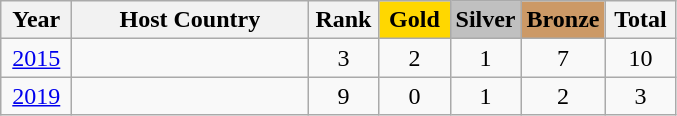<table class="wikitable">
<tr>
<th width=40>Year</th>
<th width=150>Host Country</th>
<th width=40>Rank</th>
<td width=40 bgcolor=gold align="center"><strong>Gold</strong></td>
<td width=40 bgcolor=silver align="center"><strong>Silver</strong></td>
<td width=4 bgcolor=#cc9966 align="center"><strong>Bronze</strong></td>
<th width=40>Total</th>
</tr>
<tr align="center">
<td><a href='#'>2015</a></td>
<td align="left"></td>
<td>3</td>
<td>2</td>
<td>1</td>
<td>7</td>
<td>10</td>
</tr>
<tr align="center">
<td><a href='#'>2019</a></td>
<td align="left"></td>
<td>9</td>
<td>0</td>
<td>1</td>
<td>2</td>
<td>3</td>
</tr>
</table>
